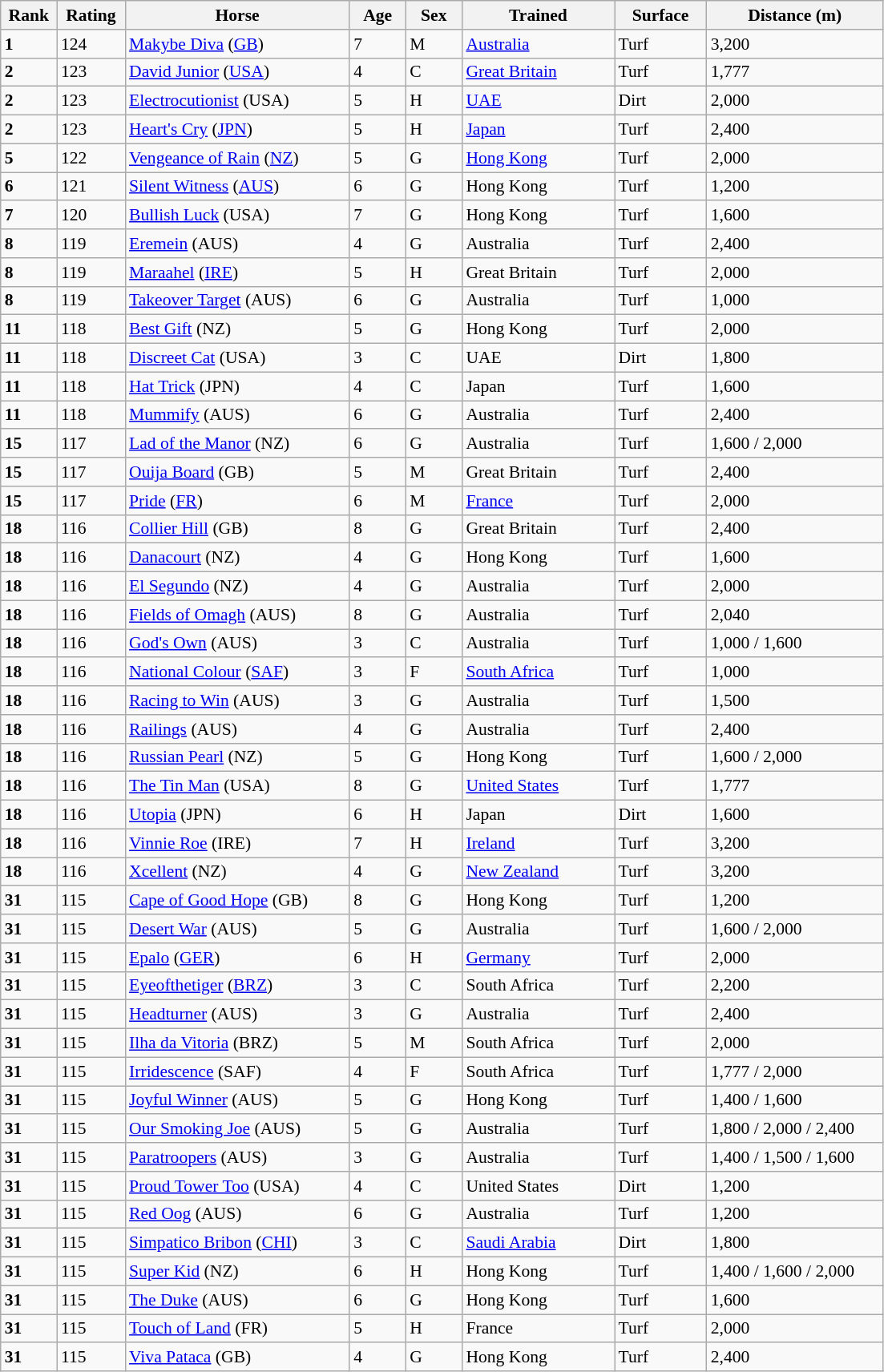<table class="wikitable sortable" style="font-size:90%">
<tr>
<th width="40px">Rank</th>
<th width="50px">Rating</th>
<th width="180px">Horse</th>
<th width="40px">Age</th>
<th width="40px">Sex</th>
<th width="120px">Trained</th>
<th width="70px">Surface</th>
<th width="140px">Distance (m)</th>
</tr>
<tr>
<td><strong>1</strong></td>
<td>124</td>
<td><a href='#'>Makybe Diva</a> (<a href='#'>GB</a>)</td>
<td>7</td>
<td>M</td>
<td><a href='#'>Australia</a></td>
<td>Turf</td>
<td>3,200</td>
</tr>
<tr>
<td><strong>2</strong></td>
<td>123</td>
<td><a href='#'>David Junior</a> (<a href='#'>USA</a>)</td>
<td>4</td>
<td>C</td>
<td><a href='#'>Great Britain</a></td>
<td>Turf</td>
<td>1,777</td>
</tr>
<tr>
<td><strong>2</strong></td>
<td>123</td>
<td><a href='#'>Electrocutionist</a> (USA)</td>
<td>5</td>
<td>H</td>
<td><a href='#'>UAE</a></td>
<td>Dirt</td>
<td>2,000</td>
</tr>
<tr>
<td><strong>2</strong></td>
<td>123</td>
<td><a href='#'>Heart's Cry</a> (<a href='#'>JPN</a>)</td>
<td>5</td>
<td>H</td>
<td><a href='#'>Japan</a></td>
<td>Turf</td>
<td>2,400</td>
</tr>
<tr>
<td><strong>5</strong></td>
<td>122</td>
<td><a href='#'>Vengeance of Rain</a> (<a href='#'>NZ</a>)</td>
<td>5</td>
<td>G</td>
<td><a href='#'>Hong Kong</a></td>
<td>Turf</td>
<td>2,000</td>
</tr>
<tr>
<td><strong>6</strong></td>
<td>121</td>
<td><a href='#'>Silent Witness</a> (<a href='#'>AUS</a>)</td>
<td>6</td>
<td>G</td>
<td>Hong Kong</td>
<td>Turf</td>
<td>1,200</td>
</tr>
<tr>
<td><strong>7</strong></td>
<td>120</td>
<td><a href='#'>Bullish Luck</a> (USA)</td>
<td>7</td>
<td>G</td>
<td>Hong Kong</td>
<td>Turf</td>
<td>1,600</td>
</tr>
<tr>
<td><strong>8</strong></td>
<td>119</td>
<td><a href='#'>Eremein</a> (AUS)</td>
<td>4</td>
<td>G</td>
<td>Australia</td>
<td>Turf</td>
<td>2,400</td>
</tr>
<tr>
<td><strong>8</strong></td>
<td>119</td>
<td><a href='#'>Maraahel</a> (<a href='#'>IRE</a>)</td>
<td>5</td>
<td>H</td>
<td>Great Britain</td>
<td>Turf</td>
<td>2,000</td>
</tr>
<tr>
<td><strong>8</strong></td>
<td>119</td>
<td><a href='#'>Takeover Target</a> (AUS)</td>
<td>6</td>
<td>G</td>
<td>Australia</td>
<td>Turf</td>
<td>1,000</td>
</tr>
<tr>
<td><strong>11</strong></td>
<td>118</td>
<td><a href='#'>Best Gift</a> (NZ)</td>
<td>5</td>
<td>G</td>
<td>Hong Kong</td>
<td>Turf</td>
<td>2,000</td>
</tr>
<tr>
<td><strong>11</strong></td>
<td>118</td>
<td><a href='#'>Discreet Cat</a> (USA)</td>
<td>3</td>
<td>C</td>
<td>UAE</td>
<td>Dirt</td>
<td>1,800</td>
</tr>
<tr>
<td><strong>11</strong></td>
<td>118</td>
<td><a href='#'>Hat Trick</a> (JPN)</td>
<td>4</td>
<td>C</td>
<td>Japan</td>
<td>Turf</td>
<td>1,600</td>
</tr>
<tr>
<td><strong>11</strong></td>
<td>118</td>
<td><a href='#'>Mummify</a> (AUS)</td>
<td>6</td>
<td>G</td>
<td>Australia</td>
<td>Turf</td>
<td>2,400</td>
</tr>
<tr>
<td><strong>15</strong></td>
<td>117</td>
<td><a href='#'>Lad of the Manor</a> (NZ)</td>
<td>6</td>
<td>G</td>
<td>Australia</td>
<td>Turf</td>
<td>1,600 / 2,000</td>
</tr>
<tr>
<td><strong>15</strong></td>
<td>117</td>
<td><a href='#'>Ouija Board</a> (GB)</td>
<td>5</td>
<td>M</td>
<td>Great Britain</td>
<td>Turf</td>
<td>2,400</td>
</tr>
<tr>
<td><strong>15</strong></td>
<td>117</td>
<td><a href='#'>Pride</a> (<a href='#'>FR</a>)</td>
<td>6</td>
<td>M</td>
<td><a href='#'>France</a></td>
<td>Turf</td>
<td>2,000</td>
</tr>
<tr>
<td><strong>18</strong></td>
<td>116</td>
<td><a href='#'>Collier Hill</a> (GB)</td>
<td>8</td>
<td>G</td>
<td>Great Britain</td>
<td>Turf</td>
<td>2,400</td>
</tr>
<tr>
<td><strong>18</strong></td>
<td>116</td>
<td><a href='#'>Danacourt</a> (NZ)</td>
<td>4</td>
<td>G</td>
<td>Hong Kong</td>
<td>Turf</td>
<td>1,600</td>
</tr>
<tr>
<td><strong>18</strong></td>
<td>116</td>
<td><a href='#'>El Segundo</a> (NZ)</td>
<td>4</td>
<td>G</td>
<td>Australia</td>
<td>Turf</td>
<td>2,000</td>
</tr>
<tr>
<td><strong>18</strong></td>
<td>116</td>
<td><a href='#'>Fields of Omagh</a> (AUS)</td>
<td>8</td>
<td>G</td>
<td>Australia</td>
<td>Turf</td>
<td>2,040</td>
</tr>
<tr>
<td><strong>18</strong></td>
<td>116</td>
<td><a href='#'>God's Own</a> (AUS)</td>
<td>3</td>
<td>C</td>
<td>Australia</td>
<td>Turf</td>
<td>1,000 / 1,600</td>
</tr>
<tr>
<td><strong>18</strong></td>
<td>116</td>
<td><a href='#'>National Colour</a> (<a href='#'>SAF</a>)</td>
<td>3</td>
<td>F</td>
<td><a href='#'>South Africa</a></td>
<td>Turf</td>
<td>1,000</td>
</tr>
<tr>
<td><strong>18</strong></td>
<td>116</td>
<td><a href='#'>Racing to Win</a> (AUS)</td>
<td>3</td>
<td>G</td>
<td>Australia</td>
<td>Turf</td>
<td>1,500</td>
</tr>
<tr>
<td><strong>18</strong></td>
<td>116</td>
<td><a href='#'>Railings</a> (AUS)</td>
<td>4</td>
<td>G</td>
<td>Australia</td>
<td>Turf</td>
<td>2,400</td>
</tr>
<tr>
<td><strong>18</strong></td>
<td>116</td>
<td><a href='#'>Russian Pearl</a> (NZ)</td>
<td>5</td>
<td>G</td>
<td>Hong Kong</td>
<td>Turf</td>
<td>1,600 / 2,000</td>
</tr>
<tr>
<td><strong>18</strong></td>
<td>116</td>
<td><a href='#'>The Tin Man</a> (USA)</td>
<td>8</td>
<td>G</td>
<td><a href='#'>United States</a></td>
<td>Turf</td>
<td>1,777</td>
</tr>
<tr>
<td><strong>18</strong></td>
<td>116</td>
<td><a href='#'>Utopia</a> (JPN)</td>
<td>6</td>
<td>H</td>
<td>Japan</td>
<td>Dirt</td>
<td>1,600</td>
</tr>
<tr>
<td><strong>18</strong></td>
<td>116</td>
<td><a href='#'>Vinnie Roe</a> (IRE)</td>
<td>7</td>
<td>H</td>
<td><a href='#'>Ireland</a></td>
<td>Turf</td>
<td>3,200</td>
</tr>
<tr>
<td><strong>18</strong></td>
<td>116</td>
<td><a href='#'>Xcellent</a> (NZ)</td>
<td>4</td>
<td>G</td>
<td><a href='#'>New Zealand</a></td>
<td>Turf</td>
<td>3,200</td>
</tr>
<tr>
<td><strong>31</strong></td>
<td>115</td>
<td><a href='#'>Cape of Good Hope</a> (GB)</td>
<td>8</td>
<td>G</td>
<td>Hong Kong</td>
<td>Turf</td>
<td>1,200</td>
</tr>
<tr>
<td><strong>31</strong></td>
<td>115</td>
<td><a href='#'>Desert War</a> (AUS)</td>
<td>5</td>
<td>G</td>
<td>Australia</td>
<td>Turf</td>
<td>1,600 / 2,000</td>
</tr>
<tr>
<td><strong>31</strong></td>
<td>115</td>
<td><a href='#'>Epalo</a> (<a href='#'>GER</a>)</td>
<td>6</td>
<td>H</td>
<td><a href='#'>Germany</a></td>
<td>Turf</td>
<td>2,000</td>
</tr>
<tr>
<td><strong>31</strong></td>
<td>115</td>
<td><a href='#'>Eyeofthetiger</a> (<a href='#'>BRZ</a>)</td>
<td>3</td>
<td>C</td>
<td>South Africa</td>
<td>Turf</td>
<td>2,200</td>
</tr>
<tr>
<td><strong>31</strong></td>
<td>115</td>
<td><a href='#'>Headturner</a> (AUS)</td>
<td>3</td>
<td>G</td>
<td>Australia</td>
<td>Turf</td>
<td>2,400</td>
</tr>
<tr>
<td><strong>31</strong></td>
<td>115</td>
<td><a href='#'>Ilha da Vitoria</a> (BRZ)</td>
<td>5</td>
<td>M</td>
<td>South Africa</td>
<td>Turf</td>
<td>2,000</td>
</tr>
<tr>
<td><strong>31</strong></td>
<td>115</td>
<td><a href='#'>Irridescence</a> (SAF)</td>
<td>4</td>
<td>F</td>
<td>South Africa</td>
<td>Turf</td>
<td>1,777 / 2,000</td>
</tr>
<tr>
<td><strong>31</strong></td>
<td>115</td>
<td><a href='#'>Joyful Winner</a> (AUS)</td>
<td>5</td>
<td>G</td>
<td>Hong Kong</td>
<td>Turf</td>
<td>1,400 / 1,600</td>
</tr>
<tr>
<td><strong>31</strong></td>
<td>115</td>
<td><a href='#'>Our Smoking Joe</a> (AUS)</td>
<td>5</td>
<td>G</td>
<td>Australia</td>
<td>Turf</td>
<td>1,800 / 2,000 / 2,400</td>
</tr>
<tr>
<td><strong>31</strong></td>
<td>115</td>
<td><a href='#'>Paratroopers</a> (AUS)</td>
<td>3</td>
<td>G</td>
<td>Australia</td>
<td>Turf</td>
<td>1,400 / 1,500 / 1,600</td>
</tr>
<tr>
<td><strong>31</strong></td>
<td>115</td>
<td><a href='#'>Proud Tower Too</a> (USA)</td>
<td>4</td>
<td>C</td>
<td>United States</td>
<td>Dirt</td>
<td>1,200</td>
</tr>
<tr>
<td><strong>31</strong></td>
<td>115</td>
<td><a href='#'>Red Oog</a> (AUS)</td>
<td>6</td>
<td>G</td>
<td>Australia</td>
<td>Turf</td>
<td>1,200</td>
</tr>
<tr>
<td><strong>31</strong></td>
<td>115</td>
<td><a href='#'>Simpatico Bribon</a> (<a href='#'>CHI</a>)</td>
<td>3</td>
<td>C</td>
<td><a href='#'>Saudi Arabia</a></td>
<td>Dirt</td>
<td>1,800</td>
</tr>
<tr>
<td><strong>31</strong></td>
<td>115</td>
<td><a href='#'>Super Kid</a> (NZ)</td>
<td>6</td>
<td>H</td>
<td>Hong Kong</td>
<td>Turf</td>
<td>1,400 / 1,600 / 2,000</td>
</tr>
<tr>
<td><strong>31</strong></td>
<td>115</td>
<td><a href='#'>The Duke</a> (AUS)</td>
<td>6</td>
<td>G</td>
<td>Hong Kong</td>
<td>Turf</td>
<td>1,600</td>
</tr>
<tr>
<td><strong>31</strong></td>
<td>115</td>
<td><a href='#'>Touch of Land</a> (FR)</td>
<td>5</td>
<td>H</td>
<td>France</td>
<td>Turf</td>
<td>2,000</td>
</tr>
<tr>
<td><strong>31</strong></td>
<td>115</td>
<td><a href='#'>Viva Pataca</a> (GB)</td>
<td>4</td>
<td>G</td>
<td>Hong Kong</td>
<td>Turf</td>
<td>2,400</td>
</tr>
</table>
